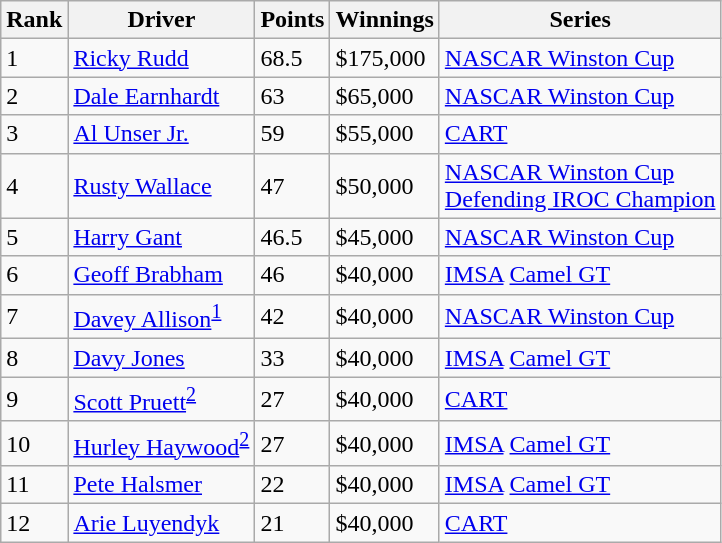<table class="wikitable">
<tr>
<th><strong>Rank</strong></th>
<th><strong>Driver</strong></th>
<th><strong>Points</strong></th>
<th><strong>Winnings</strong></th>
<th><strong>Series</strong></th>
</tr>
<tr>
<td>1</td>
<td> <a href='#'>Ricky Rudd</a></td>
<td>68.5</td>
<td>$175,000</td>
<td><a href='#'>NASCAR Winston Cup</a></td>
</tr>
<tr>
<td>2</td>
<td> <a href='#'>Dale Earnhardt</a></td>
<td>63</td>
<td>$65,000</td>
<td><a href='#'>NASCAR Winston Cup</a></td>
</tr>
<tr>
<td>3</td>
<td> <a href='#'>Al Unser Jr.</a></td>
<td>59</td>
<td>$55,000</td>
<td><a href='#'>CART</a></td>
</tr>
<tr>
<td>4</td>
<td> <a href='#'>Rusty Wallace</a></td>
<td>47</td>
<td>$50,000</td>
<td><a href='#'>NASCAR Winston Cup</a><br><a href='#'>Defending IROC Champion</a></td>
</tr>
<tr>
<td>5</td>
<td> <a href='#'>Harry Gant</a></td>
<td>46.5</td>
<td>$45,000</td>
<td><a href='#'>NASCAR Winston Cup</a></td>
</tr>
<tr>
<td>6</td>
<td> <a href='#'>Geoff Brabham</a></td>
<td>46</td>
<td>$40,000</td>
<td><a href='#'>IMSA</a> <a href='#'>Camel GT</a></td>
</tr>
<tr>
<td>7</td>
<td> <a href='#'>Davey Allison</a><sup><a href='#'>1</a></sup></td>
<td>42</td>
<td>$40,000</td>
<td><a href='#'>NASCAR Winston Cup</a></td>
</tr>
<tr>
<td>8</td>
<td> <a href='#'>Davy Jones</a></td>
<td>33</td>
<td>$40,000</td>
<td><a href='#'>IMSA</a> <a href='#'>Camel GT</a></td>
</tr>
<tr>
<td>9</td>
<td> <a href='#'>Scott Pruett</a><sup><a href='#'>2</a></sup></td>
<td>27</td>
<td>$40,000</td>
<td><a href='#'>CART</a></td>
</tr>
<tr>
<td>10</td>
<td> <a href='#'>Hurley Haywood</a><sup><a href='#'>2</a></sup></td>
<td>27</td>
<td>$40,000</td>
<td><a href='#'>IMSA</a> <a href='#'>Camel GT</a></td>
</tr>
<tr>
<td>11</td>
<td> <a href='#'>Pete Halsmer</a></td>
<td>22</td>
<td>$40,000</td>
<td><a href='#'>IMSA</a> <a href='#'>Camel GT</a></td>
</tr>
<tr>
<td>12</td>
<td> <a href='#'>Arie Luyendyk</a></td>
<td>21</td>
<td>$40,000</td>
<td><a href='#'>CART</a></td>
</tr>
</table>
